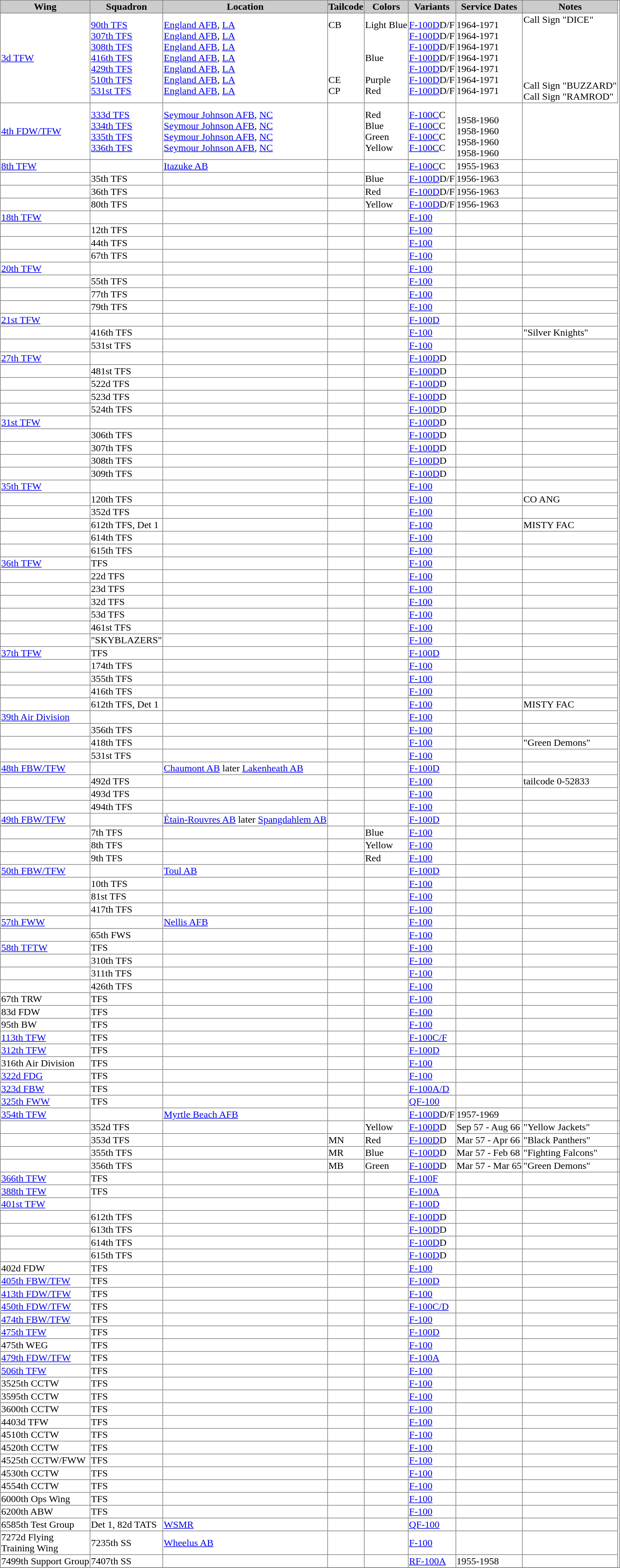<table border=1 style="border-collapse: collapse; ">
<tr style="background:#cccccc;">
<th>Wing</th>
<th>Squadron</th>
<th>Location</th>
<th>Tailcode</th>
<th>Colors</th>
<th>Variants</th>
<th>Service Dates</th>
<th>Notes</th>
</tr>
<tr>
<td><a href='#'>3d TFW</a></td>
<td><a href='#'>90th TFS</a><br><a href='#'>307th TFS</a><br><a href='#'>308th TFS</a><br><a href='#'>416th TFS</a><br><a href='#'>429th TFS</a><br><a href='#'>510th TFS</a><br><a href='#'>531st TFS</a></td>
<td><a href='#'>England AFB</a>, <a href='#'>LA</a><br><a href='#'>England AFB</a>, <a href='#'>LA</a><br><a href='#'>England AFB</a>, <a href='#'>LA</a><br><a href='#'>England AFB</a>, <a href='#'>LA</a><br><a href='#'>England AFB</a>, <a href='#'>LA</a><br><a href='#'>England AFB</a>, <a href='#'>LA</a><br><a href='#'>England AFB</a>, <a href='#'>LA</a><br></td>
<td>CB<br><br><br><br><br>CE<br>CP<br></td>
<td>Light Blue<br><br><br>Blue<br><br>Purple<br>Red</td>
<td><a href='#'>F-100D</a>D/F<br><a href='#'>F-100D</a>D/F<br><a href='#'>F-100D</a>D/F<br><a href='#'>F-100D</a>D/F<br><a href='#'>F-100D</a>D/F<br><a href='#'>F-100D</a>D/F<br><a href='#'>F-100D</a>D/F<br></td>
<td>1964-1971<br>1964-1971<br>1964-1971<br>1964-1971<br>1964-1971<br>1964-1971<br>1964-1971<br></td>
<td>Call Sign "DICE"<br><br><br><br><br><br>Call Sign "BUZZARD"<br>Call Sign "RAMROD"</td>
</tr>
<tr>
<td><a href='#'>4th FDW/TFW</a></td>
<td><a href='#'>333d TFS</a><br><a href='#'>334th TFS</a><br><a href='#'>335th TFS</a><br><a href='#'>336th TFS</a></td>
<td><a href='#'>Seymour Johnson AFB</a>, <a href='#'>NC</a><br><a href='#'>Seymour Johnson AFB</a>, <a href='#'>NC</a><br><a href='#'>Seymour Johnson AFB</a>, <a href='#'>NC</a><br><a href='#'>Seymour Johnson AFB</a>, <a href='#'>NC</a></td>
<td></td>
<td>Red<br>Blue<br>Green<br>Yellow</td>
<td><a href='#'>F-100C</a>C<br><a href='#'>F-100C</a>C<br><a href='#'>F-100C</a>C<br><a href='#'>F-100C</a>C</td>
<td><br>1958-1960<br>1958-1960<br>1958-1960<br>1958-1960</td>
</tr>
<tr>
<td><a href='#'>8th TFW</a></td>
<td></td>
<td><a href='#'>Itazuke AB</a></td>
<td></td>
<td></td>
<td><a href='#'>F-100C</a>C</td>
<td>1955-1963</td>
<td></td>
</tr>
<tr>
<td></td>
<td>35th TFS</td>
<td></td>
<td></td>
<td>Blue</td>
<td><a href='#'>F-100D</a>D/F</td>
<td>1956-1963</td>
<td></td>
</tr>
<tr>
<td></td>
<td>36th TFS</td>
<td></td>
<td></td>
<td>Red</td>
<td><a href='#'>F-100D</a>D/F</td>
<td>1956-1963</td>
<td></td>
</tr>
<tr>
<td></td>
<td>80th TFS</td>
<td></td>
<td></td>
<td>Yellow</td>
<td><a href='#'>F-100D</a>D/F</td>
<td>1956-1963</td>
<td></td>
</tr>
<tr>
<td><a href='#'>18th TFW</a></td>
<td></td>
<td></td>
<td></td>
<td></td>
<td><a href='#'>F-100</a></td>
<td></td>
<td></td>
</tr>
<tr>
<td></td>
<td>12th TFS</td>
<td></td>
<td></td>
<td></td>
<td><a href='#'>F-100</a></td>
<td></td>
<td></td>
</tr>
<tr>
<td></td>
<td>44th TFS</td>
<td></td>
<td></td>
<td></td>
<td><a href='#'>F-100</a></td>
<td></td>
<td></td>
</tr>
<tr>
<td></td>
<td>67th TFS</td>
<td></td>
<td></td>
<td></td>
<td><a href='#'>F-100</a></td>
<td></td>
<td></td>
</tr>
<tr>
<td><a href='#'>20th TFW</a></td>
<td></td>
<td></td>
<td></td>
<td></td>
<td><a href='#'>F-100</a></td>
<td></td>
<td></td>
</tr>
<tr>
<td></td>
<td>55th TFS</td>
<td></td>
<td></td>
<td></td>
<td><a href='#'>F-100</a></td>
<td></td>
<td></td>
</tr>
<tr>
<td></td>
<td>77th TFS</td>
<td></td>
<td></td>
<td></td>
<td><a href='#'>F-100</a></td>
<td></td>
<td></td>
</tr>
<tr>
<td></td>
<td>79th TFS</td>
<td></td>
<td></td>
<td></td>
<td><a href='#'>F-100</a></td>
<td></td>
<td></td>
</tr>
<tr>
<td><a href='#'>21st TFW</a></td>
<td></td>
<td></td>
<td></td>
<td></td>
<td><a href='#'>F-100D</a></td>
<td></td>
<td></td>
</tr>
<tr>
<td></td>
<td>416th TFS</td>
<td></td>
<td></td>
<td></td>
<td><a href='#'>F-100</a></td>
<td></td>
<td>"Silver Knights"</td>
</tr>
<tr>
<td></td>
<td>531st TFS</td>
<td></td>
<td></td>
<td></td>
<td><a href='#'>F-100</a></td>
<td></td>
<td></td>
</tr>
<tr>
<td><a href='#'>27th TFW</a></td>
<td></td>
<td></td>
<td></td>
<td></td>
<td><a href='#'>F-100D</a>D</td>
<td></td>
<td></td>
</tr>
<tr>
<td></td>
<td>481st TFS</td>
<td></td>
<td></td>
<td></td>
<td><a href='#'>F-100D</a>D</td>
<td></td>
<td></td>
</tr>
<tr>
<td></td>
<td>522d TFS</td>
<td></td>
<td></td>
<td></td>
<td><a href='#'>F-100D</a>D</td>
<td></td>
<td></td>
</tr>
<tr>
<td></td>
<td>523d TFS</td>
<td></td>
<td></td>
<td></td>
<td><a href='#'>F-100D</a>D</td>
<td></td>
<td></td>
</tr>
<tr>
<td></td>
<td>524th TFS</td>
<td></td>
<td></td>
<td></td>
<td><a href='#'>F-100D</a>D</td>
<td></td>
<td></td>
</tr>
<tr>
<td><a href='#'>31st TFW</a></td>
<td></td>
<td></td>
<td></td>
<td></td>
<td><a href='#'>F-100D</a>D</td>
<td></td>
<td></td>
</tr>
<tr>
<td></td>
<td>306th TFS</td>
<td></td>
<td></td>
<td></td>
<td><a href='#'>F-100D</a>D</td>
<td></td>
<td></td>
</tr>
<tr>
<td></td>
<td>307th TFS</td>
<td></td>
<td></td>
<td></td>
<td><a href='#'>F-100D</a>D</td>
<td></td>
<td></td>
</tr>
<tr>
<td></td>
<td>308th TFS</td>
<td></td>
<td></td>
<td></td>
<td><a href='#'>F-100D</a>D</td>
<td></td>
<td></td>
</tr>
<tr>
<td></td>
<td>309th TFS</td>
<td></td>
<td></td>
<td></td>
<td><a href='#'>F-100D</a>D</td>
<td></td>
<td></td>
</tr>
<tr>
<td><a href='#'>35th TFW</a></td>
<td></td>
<td></td>
<td></td>
<td></td>
<td><a href='#'>F-100</a></td>
<td></td>
<td></td>
</tr>
<tr>
<td></td>
<td>120th TFS</td>
<td></td>
<td></td>
<td></td>
<td><a href='#'>F-100</a></td>
<td></td>
<td>CO ANG</td>
</tr>
<tr>
<td></td>
<td>352d TFS</td>
<td></td>
<td></td>
<td></td>
<td><a href='#'>F-100</a></td>
<td></td>
<td></td>
</tr>
<tr>
<td></td>
<td>612th TFS, Det 1</td>
<td></td>
<td></td>
<td></td>
<td><a href='#'>F-100</a></td>
<td></td>
<td>MISTY FAC</td>
</tr>
<tr>
<td></td>
<td>614th TFS</td>
<td></td>
<td></td>
<td></td>
<td><a href='#'>F-100</a></td>
<td></td>
<td></td>
</tr>
<tr>
<td></td>
<td>615th TFS</td>
<td></td>
<td></td>
<td></td>
<td><a href='#'>F-100</a></td>
<td></td>
<td></td>
</tr>
<tr>
<td><a href='#'>36th TFW</a></td>
<td>TFS</td>
<td></td>
<td></td>
<td></td>
<td><a href='#'>F-100</a></td>
<td></td>
<td></td>
</tr>
<tr>
<td></td>
<td>22d TFS</td>
<td></td>
<td></td>
<td></td>
<td><a href='#'>F-100</a></td>
<td></td>
<td></td>
</tr>
<tr>
<td></td>
<td>23d TFS</td>
<td></td>
<td></td>
<td></td>
<td><a href='#'>F-100</a></td>
<td></td>
<td></td>
</tr>
<tr>
<td></td>
<td>32d TFS</td>
<td></td>
<td></td>
<td></td>
<td><a href='#'>F-100</a></td>
<td></td>
<td></td>
</tr>
<tr>
<td></td>
<td>53d TFS</td>
<td></td>
<td></td>
<td></td>
<td><a href='#'>F-100</a></td>
<td></td>
<td></td>
</tr>
<tr>
<td></td>
<td>461st TFS</td>
<td></td>
<td></td>
<td></td>
<td><a href='#'>F-100</a></td>
<td></td>
<td></td>
</tr>
<tr>
<td></td>
<td>"SKYBLAZERS"</td>
<td></td>
<td></td>
<td></td>
<td><a href='#'>F-100</a></td>
<td></td>
<td></td>
</tr>
<tr>
<td><a href='#'>37th TFW</a></td>
<td>TFS</td>
<td></td>
<td></td>
<td></td>
<td><a href='#'>F-100D</a></td>
<td></td>
<td></td>
</tr>
<tr>
<td></td>
<td>174th TFS</td>
<td></td>
<td></td>
<td></td>
<td><a href='#'>F-100</a></td>
<td></td>
<td></td>
</tr>
<tr>
<td></td>
<td>355th TFS</td>
<td></td>
<td></td>
<td></td>
<td><a href='#'>F-100</a></td>
<td></td>
<td></td>
</tr>
<tr>
<td></td>
<td>416th TFS</td>
<td></td>
<td></td>
<td></td>
<td><a href='#'>F-100</a></td>
<td></td>
<td></td>
</tr>
<tr>
<td></td>
<td>612th TFS, Det 1</td>
<td></td>
<td></td>
<td></td>
<td><a href='#'>F-100</a></td>
<td></td>
<td>MISTY FAC</td>
</tr>
<tr>
<td><a href='#'>39th Air Division</a></td>
<td></td>
<td></td>
<td></td>
<td></td>
<td><a href='#'>F-100</a></td>
<td></td>
<td></td>
</tr>
<tr>
<td></td>
<td>356th TFS</td>
<td></td>
<td></td>
<td></td>
<td><a href='#'>F-100</a></td>
<td></td>
<td></td>
</tr>
<tr>
<td></td>
<td>418th TFS</td>
<td></td>
<td></td>
<td></td>
<td><a href='#'>F-100</a></td>
<td></td>
<td>"Green Demons"</td>
</tr>
<tr>
<td></td>
<td>531st TFS</td>
<td></td>
<td></td>
<td></td>
<td><a href='#'>F-100</a></td>
<td></td>
<td></td>
</tr>
<tr>
<td><a href='#'>48th FBW/TFW</a></td>
<td></td>
<td><a href='#'>Chaumont AB</a> later <a href='#'>Lakenheath AB</a></td>
<td></td>
<td></td>
<td><a href='#'>F-100D</a></td>
<td></td>
<td></td>
</tr>
<tr>
<td></td>
<td>492d TFS</td>
<td></td>
<td></td>
<td></td>
<td><a href='#'>F-100</a></td>
<td></td>
<td>tailcode 0-52833</td>
</tr>
<tr>
<td></td>
<td>493d TFS</td>
<td></td>
<td></td>
<td></td>
<td><a href='#'>F-100</a></td>
<td></td>
<td></td>
</tr>
<tr>
<td></td>
<td>494th TFS</td>
<td></td>
<td></td>
<td></td>
<td><a href='#'>F-100</a></td>
<td></td>
<td></td>
</tr>
<tr>
<td><a href='#'>49th FBW/TFW</a></td>
<td></td>
<td><a href='#'>Étain-Rouvres AB</a> later <a href='#'>Spangdahlem AB</a></td>
<td></td>
<td></td>
<td><a href='#'>F-100D</a></td>
<td></td>
<td></td>
</tr>
<tr>
<td></td>
<td>7th TFS</td>
<td></td>
<td></td>
<td>Blue</td>
<td><a href='#'>F-100</a></td>
<td></td>
<td></td>
</tr>
<tr>
<td></td>
<td>8th TFS</td>
<td></td>
<td></td>
<td>Yellow</td>
<td><a href='#'>F-100</a></td>
<td></td>
<td></td>
</tr>
<tr>
<td></td>
<td>9th TFS</td>
<td></td>
<td></td>
<td>Red</td>
<td><a href='#'>F-100</a></td>
<td></td>
<td></td>
</tr>
<tr>
<td><a href='#'>50th FBW/TFW</a></td>
<td></td>
<td><a href='#'>Toul AB</a></td>
<td></td>
<td></td>
<td><a href='#'>F-100D</a></td>
<td></td>
<td></td>
</tr>
<tr>
<td></td>
<td>10th TFS</td>
<td></td>
<td></td>
<td></td>
<td><a href='#'>F-100</a></td>
<td></td>
<td></td>
</tr>
<tr>
<td></td>
<td>81st TFS</td>
<td></td>
<td></td>
<td></td>
<td><a href='#'>F-100</a></td>
<td></td>
<td></td>
</tr>
<tr>
<td></td>
<td>417th TFS</td>
<td></td>
<td></td>
<td></td>
<td><a href='#'>F-100</a></td>
<td></td>
<td></td>
</tr>
<tr>
<td><a href='#'>57th FWW</a></td>
<td></td>
<td><a href='#'>Nellis AFB</a></td>
<td></td>
<td></td>
<td><a href='#'>F-100</a></td>
<td></td>
<td></td>
</tr>
<tr>
<td></td>
<td>65th FWS</td>
<td></td>
<td></td>
<td></td>
<td><a href='#'>F-100</a></td>
<td></td>
<td></td>
</tr>
<tr>
<td><a href='#'>58th TFTW</a></td>
<td>TFS</td>
<td></td>
<td></td>
<td></td>
<td><a href='#'>F-100</a></td>
<td></td>
<td></td>
</tr>
<tr>
<td></td>
<td>310th TFS</td>
<td></td>
<td></td>
<td></td>
<td><a href='#'>F-100</a></td>
<td></td>
<td></td>
</tr>
<tr>
<td></td>
<td>311th TFS</td>
<td></td>
<td></td>
<td></td>
<td><a href='#'>F-100</a></td>
<td></td>
<td></td>
</tr>
<tr>
<td></td>
<td>426th TFS</td>
<td></td>
<td></td>
<td></td>
<td><a href='#'>F-100</a></td>
<td></td>
<td></td>
</tr>
<tr>
<td>67th TRW</td>
<td>TFS</td>
<td></td>
<td></td>
<td></td>
<td><a href='#'>F-100</a></td>
<td></td>
<td></td>
</tr>
<tr>
<td>83d FDW</td>
<td>TFS</td>
<td></td>
<td></td>
<td></td>
<td><a href='#'>F-100</a></td>
<td></td>
<td></td>
</tr>
<tr>
<td>95th BW</td>
<td>TFS</td>
<td></td>
<td></td>
<td></td>
<td><a href='#'>F-100</a></td>
<td></td>
<td></td>
</tr>
<tr>
<td><a href='#'>113th TFW</a></td>
<td>TFS</td>
<td></td>
<td></td>
<td></td>
<td><a href='#'>F-100C/F</a></td>
<td></td>
<td></td>
</tr>
<tr>
<td><a href='#'>312th TFW</a></td>
<td>TFS</td>
<td></td>
<td></td>
<td></td>
<td><a href='#'>F-100D</a></td>
<td></td>
<td></td>
</tr>
<tr>
<td>316th Air Division</td>
<td>TFS</td>
<td></td>
<td></td>
<td></td>
<td><a href='#'>F-100</a></td>
<td></td>
<td></td>
</tr>
<tr>
<td><a href='#'>322d FDG</a></td>
<td>TFS</td>
<td></td>
<td></td>
<td></td>
<td><a href='#'>F-100</a></td>
<td></td>
<td></td>
</tr>
<tr>
<td><a href='#'>323d FBW</a></td>
<td>TFS</td>
<td></td>
<td></td>
<td></td>
<td><a href='#'>F-100A/D</a></td>
<td></td>
<td></td>
</tr>
<tr>
<td><a href='#'>325th FWW</a></td>
<td>TFS</td>
<td></td>
<td></td>
<td></td>
<td><a href='#'>QF-100</a></td>
<td></td>
<td></td>
</tr>
<tr>
<td><a href='#'>354th TFW</a></td>
<td></td>
<td><a href='#'>Myrtle Beach AFB</a></td>
<td></td>
<td></td>
<td><a href='#'>F-100D</a>D/F</td>
<td>1957-1969</td>
<td></td>
</tr>
<tr>
<td></td>
<td>352d TFS</td>
<td></td>
<td></td>
<td>Yellow</td>
<td><a href='#'>F-100D</a>D</td>
<td>Sep 57 - Aug 66</td>
<td>"Yellow Jackets"</td>
<td></td>
</tr>
<tr>
<td></td>
<td>353d TFS</td>
<td></td>
<td>MN</td>
<td>Red</td>
<td><a href='#'>F-100D</a>D</td>
<td>Mar 57 - Apr 66</td>
<td>"Black Panthers"</td>
<td></td>
</tr>
<tr>
<td></td>
<td>355th TFS</td>
<td></td>
<td>MR</td>
<td>Blue</td>
<td><a href='#'>F-100D</a>D</td>
<td>Mar 57 - Feb 68</td>
<td>"Fighting Falcons"</td>
<td></td>
</tr>
<tr>
<td></td>
<td>356th TFS</td>
<td></td>
<td>MB</td>
<td>Green</td>
<td><a href='#'>F-100D</a>D</td>
<td>Mar 57 - Mar 65</td>
<td>"Green Demons"</td>
<td></td>
</tr>
<tr>
<td><a href='#'>366th TFW</a></td>
<td>TFS</td>
<td></td>
<td></td>
<td></td>
<td><a href='#'>F-100F</a></td>
<td></td>
<td></td>
</tr>
<tr>
<td><a href='#'>388th TFW</a></td>
<td>TFS</td>
<td></td>
<td></td>
<td></td>
<td><a href='#'>F-100A</a></td>
<td></td>
<td></td>
</tr>
<tr>
<td><a href='#'>401st TFW</a></td>
<td></td>
<td></td>
<td></td>
<td></td>
<td><a href='#'>F-100D</a></td>
<td></td>
<td></td>
</tr>
<tr>
<td></td>
<td>612th TFS</td>
<td></td>
<td></td>
<td></td>
<td><a href='#'>F-100D</a>D</td>
<td></td>
<td></td>
</tr>
<tr>
<td></td>
<td>613th TFS</td>
<td></td>
<td></td>
<td></td>
<td><a href='#'>F-100D</a>D</td>
<td></td>
<td></td>
</tr>
<tr>
<td></td>
<td>614th TFS</td>
<td></td>
<td></td>
<td></td>
<td><a href='#'>F-100D</a>D</td>
<td></td>
<td></td>
</tr>
<tr>
<td></td>
<td>615th TFS</td>
<td></td>
<td></td>
<td></td>
<td><a href='#'>F-100D</a>D</td>
<td></td>
<td></td>
</tr>
<tr>
<td>402d FDW</td>
<td>TFS</td>
<td></td>
<td></td>
<td></td>
<td><a href='#'>F-100</a></td>
<td></td>
<td></td>
</tr>
<tr>
<td><a href='#'>405th FBW/TFW</a></td>
<td>TFS</td>
<td></td>
<td></td>
<td></td>
<td><a href='#'>F-100D</a></td>
<td></td>
<td></td>
</tr>
<tr>
<td><a href='#'>413th FDW/TFW</a></td>
<td>TFS</td>
<td></td>
<td></td>
<td></td>
<td><a href='#'>F-100</a></td>
<td></td>
<td></td>
</tr>
<tr>
<td><a href='#'>450th FDW/TFW</a></td>
<td>TFS</td>
<td></td>
<td></td>
<td></td>
<td><a href='#'>F-100C/D</a></td>
<td></td>
<td></td>
</tr>
<tr>
<td><a href='#'>474th FBW/TFW</a></td>
<td>TFS</td>
<td></td>
<td></td>
<td></td>
<td><a href='#'>F-100</a></td>
<td></td>
<td></td>
</tr>
<tr>
<td><a href='#'>475th TFW</a></td>
<td>TFS</td>
<td></td>
<td></td>
<td></td>
<td><a href='#'>F-100D</a></td>
<td></td>
<td></td>
</tr>
<tr>
<td>475th WEG</td>
<td>TFS</td>
<td></td>
<td></td>
<td></td>
<td><a href='#'>F-100</a></td>
<td></td>
<td></td>
</tr>
<tr>
<td><a href='#'>479th FDW/TFW</a></td>
<td>TFS</td>
<td></td>
<td></td>
<td></td>
<td><a href='#'>F-100A</a></td>
<td></td>
<td></td>
</tr>
<tr>
<td><a href='#'>506th TFW</a></td>
<td>TFS</td>
<td></td>
<td></td>
<td></td>
<td><a href='#'>F-100</a></td>
<td></td>
<td></td>
</tr>
<tr>
<td>3525th CCTW</td>
<td>TFS</td>
<td></td>
<td></td>
<td></td>
<td><a href='#'>F-100</a></td>
<td></td>
<td></td>
</tr>
<tr>
<td>3595th CCTW</td>
<td>TFS</td>
<td></td>
<td></td>
<td></td>
<td><a href='#'>F-100</a></td>
<td></td>
<td></td>
</tr>
<tr>
<td>3600th CCTW</td>
<td>TFS</td>
<td></td>
<td></td>
<td></td>
<td><a href='#'>F-100</a></td>
<td></td>
<td></td>
</tr>
<tr>
<td>4403d TFW</td>
<td>TFS</td>
<td></td>
<td></td>
<td></td>
<td><a href='#'>F-100</a></td>
<td></td>
<td></td>
</tr>
<tr>
<td>4510th CCTW</td>
<td>TFS</td>
<td></td>
<td></td>
<td></td>
<td><a href='#'>F-100</a></td>
<td></td>
<td></td>
</tr>
<tr>
<td>4520th CCTW</td>
<td>TFS</td>
<td></td>
<td></td>
<td></td>
<td><a href='#'>F-100</a></td>
<td></td>
<td></td>
</tr>
<tr>
<td>4525th CCTW/FWW</td>
<td>TFS</td>
<td></td>
<td></td>
<td></td>
<td><a href='#'>F-100</a></td>
<td></td>
<td></td>
</tr>
<tr>
<td>4530th CCTW</td>
<td>TFS</td>
<td></td>
<td></td>
<td></td>
<td><a href='#'>F-100</a></td>
<td></td>
<td></td>
</tr>
<tr>
<td>4554th CCTW</td>
<td>TFS</td>
<td></td>
<td></td>
<td></td>
<td><a href='#'>F-100</a></td>
<td></td>
<td></td>
</tr>
<tr>
<td>6000th Ops Wing</td>
<td>TFS</td>
<td></td>
<td></td>
<td></td>
<td><a href='#'>F-100</a></td>
<td></td>
<td></td>
</tr>
<tr>
<td>6200th ABW</td>
<td>TFS</td>
<td></td>
<td></td>
<td></td>
<td><a href='#'>F-100</a></td>
<td></td>
<td></td>
</tr>
<tr>
<td>6585th Test Group</td>
<td>Det 1, 82d TATS</td>
<td><a href='#'>WSMR</a></td>
<td></td>
<td></td>
<td><a href='#'>QF-100</a></td>
<td></td>
<td></td>
</tr>
<tr>
<td>7272d Flying<br> Training Wing</td>
<td>7235th SS</td>
<td><a href='#'>Wheelus AB</a></td>
<td></td>
<td></td>
<td><a href='#'>F-100</a></td>
<td></td>
<td></td>
</tr>
<tr>
<td>7499th Support Group</td>
<td>7407th SS</td>
<td></td>
<td></td>
<td></td>
<td><a href='#'>RF-100A</a></td>
<td>1955-1958</td>
<td></td>
</tr>
<tr>
</tr>
</table>
